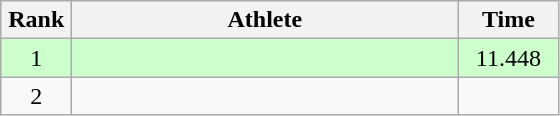<table class=wikitable style="text-align:center">
<tr>
<th width=40>Rank</th>
<th width=250>Athlete</th>
<th width=60>Time</th>
</tr>
<tr bgcolor="ccffcc">
<td>1</td>
<td align=left></td>
<td>11.448</td>
</tr>
<tr>
<td>2</td>
<td align=left></td>
<td></td>
</tr>
</table>
